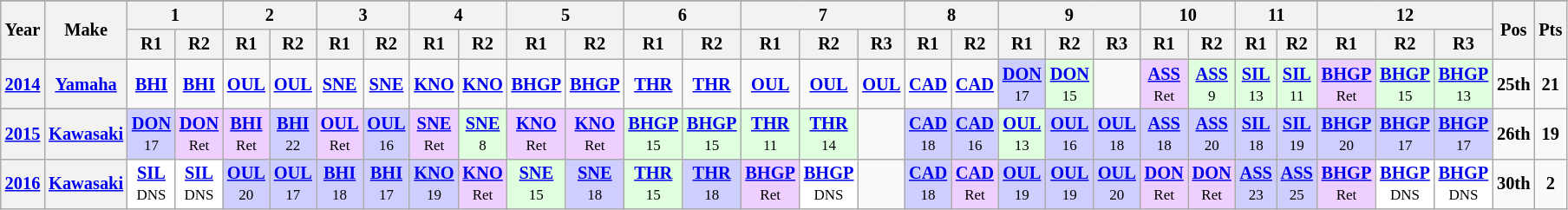<table class="wikitable" style="text-align:center; font-size:85%">
<tr>
</tr>
<tr>
<th valign="middle" rowspan=2>Year</th>
<th valign="middle" rowspan=2>Make</th>
<th colspan=2>1</th>
<th colspan=2>2</th>
<th colspan=2>3</th>
<th colspan=2>4</th>
<th colspan=2>5</th>
<th colspan=2>6</th>
<th colspan=3>7</th>
<th colspan=2>8</th>
<th colspan=3>9</th>
<th colspan=2>10</th>
<th colspan=2>11</th>
<th colspan=3>12</th>
<th rowspan=2>Pos</th>
<th rowspan=2>Pts</th>
</tr>
<tr>
<th>R1</th>
<th>R2</th>
<th>R1</th>
<th>R2</th>
<th>R1</th>
<th>R2</th>
<th>R1</th>
<th>R2</th>
<th>R1</th>
<th>R2</th>
<th>R1</th>
<th>R2</th>
<th>R1</th>
<th>R2</th>
<th>R3</th>
<th>R1</th>
<th>R2</th>
<th>R1</th>
<th>R2</th>
<th>R3</th>
<th>R1</th>
<th>R2</th>
<th>R1</th>
<th>R2</th>
<th>R1</th>
<th>R2</th>
<th>R3</th>
</tr>
<tr>
<th><a href='#'>2014</a></th>
<th><a href='#'>Yamaha</a></th>
<td style="background:#;"><strong><a href='#'>BHI</a></strong></td>
<td style="background:#;"><strong><a href='#'>BHI</a></strong></td>
<td style="background:#;"><strong><a href='#'>OUL</a></strong></td>
<td style="background:#;"><strong><a href='#'>OUL</a></strong></td>
<td style="background:#;"><strong><a href='#'>SNE</a></strong></td>
<td style="background:#;"><strong><a href='#'>SNE</a></strong></td>
<td style="background:#;"><strong><a href='#'>KNO</a></strong></td>
<td style="background:#;"><strong><a href='#'>KNO</a></strong></td>
<td style="background:#;"><strong><a href='#'>BHGP</a></strong></td>
<td style="background:#;"><strong><a href='#'>BHGP</a></strong></td>
<td style="background:#;"><strong><a href='#'>THR</a></strong></td>
<td style="background:#;"><strong><a href='#'>THR</a></strong></td>
<td style="background:#;"><strong><a href='#'>OUL</a></strong></td>
<td style="background:#;"><strong><a href='#'>OUL</a></strong></td>
<td style="background:#;"><strong><a href='#'>OUL</a></strong></td>
<td style="background:#;"><strong><a href='#'>CAD</a></strong></td>
<td style="background:#;"><strong><a href='#'>CAD</a></strong></td>
<td style="background:#cfcfff;"><strong><a href='#'>DON</a></strong><br><small>17</small></td>
<td style="background:#DFFFDF;"><strong><a href='#'>DON</a></strong><br><small>15</small></td>
<td></td>
<td style="background:#EFCFFF;"><strong><a href='#'>ASS</a></strong><br><small>Ret</small></td>
<td style="background:#DFFFDF;"><strong><a href='#'>ASS</a></strong><br><small>9</small></td>
<td style="background:#DFFFDF;"><strong><a href='#'>SIL</a></strong><br><small>13</small></td>
<td style="background:#DFFFDF;"><strong><a href='#'>SIL</a></strong><br><small>11</small></td>
<td style="background:#EFCFFF;"><strong><a href='#'>BHGP</a></strong><br><small>Ret</small></td>
<td style="background:#DFFFDF;"><strong><a href='#'>BHGP</a></strong><br><small>15</small></td>
<td style="background:#DFFFDF;"><strong><a href='#'>BHGP</a></strong><br><small>13</small></td>
<td style="background:#;"><strong>25th</strong></td>
<td style="background:#;"><strong>21</strong></td>
</tr>
<tr>
<th><a href='#'>2015</a></th>
<th><a href='#'>Kawasaki</a></th>
<td style="background:#cfcfff;"><strong><a href='#'>DON</a></strong><br><small>17</small></td>
<td style="background:#EFCFFF;"><strong><a href='#'>DON</a></strong><br><small>Ret</small></td>
<td style="background:#EFCFFF;"><strong><a href='#'>BHI</a></strong><br><small>Ret</small></td>
<td style="background:#cfcfff;"><strong><a href='#'>BHI</a></strong><br><small>22</small></td>
<td style="background:#EFCFFF;"><strong><a href='#'>OUL</a></strong><br><small>Ret</small></td>
<td style="background:#cfcfff;"><strong><a href='#'>OUL</a></strong><br><small>16</small></td>
<td style="background:#EFCFFF;"><strong><a href='#'>SNE</a></strong><br><small>Ret</small></td>
<td style="background:#DFFFDF;"><strong><a href='#'>SNE</a></strong><br><small>8</small></td>
<td style="background:#EFCFFF;"><strong><a href='#'>KNO</a></strong><br><small>Ret</small></td>
<td style="background:#EFCFFF;"><strong><a href='#'>KNO</a></strong><br><small>Ret</small></td>
<td style="background:#DFFFDF;"><strong><a href='#'>BHGP</a></strong><br><small>15</small></td>
<td style="background:#DFFFDF;"><strong><a href='#'>BHGP</a></strong><br><small>15</small></td>
<td style="background:#DFFFDF;"><strong><a href='#'>THR</a></strong><br><small>11</small></td>
<td style="background:#DFFFDF;"><strong><a href='#'>THR</a></strong><br><small>14</small></td>
<td></td>
<td style="background:#cfcfff;"><strong><a href='#'>CAD</a></strong><br><small>18</small></td>
<td style="background:#cfcfff;"><strong><a href='#'>CAD</a></strong><br><small>16</small></td>
<td style="background:#DFFFDF;"><strong><a href='#'>OUL</a></strong><br><small>13</small></td>
<td style="background:#cfcfff;"><strong><a href='#'>OUL</a></strong><br><small>16</small></td>
<td style="background:#cfcfff;"><strong><a href='#'>OUL</a></strong><br><small>18</small></td>
<td style="background:#cfcfff;"><strong><a href='#'>ASS</a></strong><br><small>18</small></td>
<td style="background:#cfcfff;"><strong><a href='#'>ASS</a></strong><br><small>20</small></td>
<td style="background:#cfcfff;"><strong><a href='#'>SIL</a></strong><br><small>18</small></td>
<td style="background:#cfcfff;"><strong><a href='#'>SIL</a></strong><br><small>19</small></td>
<td style="background:#cfcfff;"><strong><a href='#'>BHGP</a></strong><br><small>20</small></td>
<td style="background:#cfcfff;"><strong><a href='#'>BHGP</a></strong><br><small>17</small></td>
<td style="background:#cfcfff;"><strong><a href='#'>BHGP</a></strong><br><small>17</small></td>
<td style="background:#;"><strong>26th</strong></td>
<td style="background:#;"><strong>19</strong></td>
</tr>
<tr>
<th><a href='#'>2016</a></th>
<th><a href='#'>Kawasaki</a></th>
<td style="background:#ffffff;"><strong><a href='#'>SIL</a></strong><br><small>DNS</small></td>
<td style="background:#ffffff;"><strong><a href='#'>SIL</a></strong><br><small>DNS</small></td>
<td style="background:#cfcfff;"><strong><a href='#'>OUL</a></strong><br><small>20</small></td>
<td style="background:#cfcfff;"><strong><a href='#'>OUL</a></strong><br><small>17</small></td>
<td style="background:#cfcfff;"><strong><a href='#'>BHI</a></strong><br><small>18</small></td>
<td style="background:#cfcfff;"><strong><a href='#'>BHI</a></strong><br><small>17</small></td>
<td style="background:#cfcfff;"><strong><a href='#'>KNO</a></strong><br><small>19</small></td>
<td style="background:#EFCFFF;"><strong><a href='#'>KNO</a></strong><br><small>Ret</small></td>
<td style="background:#DFFFDF;"><strong><a href='#'>SNE</a></strong><br><small>15</small></td>
<td style="background:#cfcfff;"><strong><a href='#'>SNE</a></strong><br><small>18</small></td>
<td style="background:#DFFFDF;"><strong><a href='#'>THR</a></strong><br><small>15</small></td>
<td style="background:#cfcfff;"><strong><a href='#'>THR</a></strong><br><small>18</small></td>
<td style="background:#EFCFFF;"><strong><a href='#'>BHGP</a></strong><br><small>Ret</small></td>
<td style="background:#ffffff;"><strong><a href='#'>BHGP</a></strong><br><small>DNS</small></td>
<td></td>
<td style="background:#cfcfff;"><strong><a href='#'>CAD</a></strong><br><small>18</small></td>
<td style="background:#EFCFFF;"><strong><a href='#'>CAD</a></strong><br><small>Ret</small></td>
<td style="background:#cfcfff;"><strong><a href='#'>OUL</a></strong><br><small>19</small></td>
<td style="background:#cfcfff;"><strong><a href='#'>OUL</a></strong><br><small>19</small></td>
<td style="background:#cfcfff;"><strong><a href='#'>OUL</a></strong><br><small>20</small></td>
<td style="background:#EFCFFF;"><strong><a href='#'>DON</a></strong><br><small>Ret</small></td>
<td style="background:#EFCFFF;"><strong><a href='#'>DON</a></strong><br><small>Ret</small></td>
<td style="background:#cfcfff;"><strong><a href='#'>ASS</a></strong><br><small>23</small></td>
<td style="background:#cfcfff;"><strong><a href='#'>ASS</a></strong><br><small>25</small></td>
<td style="background:#EFCFFF;"><strong><a href='#'>BHGP</a></strong><br><small>Ret</small></td>
<td style="background:#ffffff;"><strong><a href='#'>BHGP</a></strong><br><small>DNS</small></td>
<td style="background:#ffffff;"><strong><a href='#'>BHGP</a></strong><br><small>DNS</small></td>
<td style="background:#;"><strong>30th</strong></td>
<td style="background:#;"><strong>2</strong></td>
</tr>
</table>
